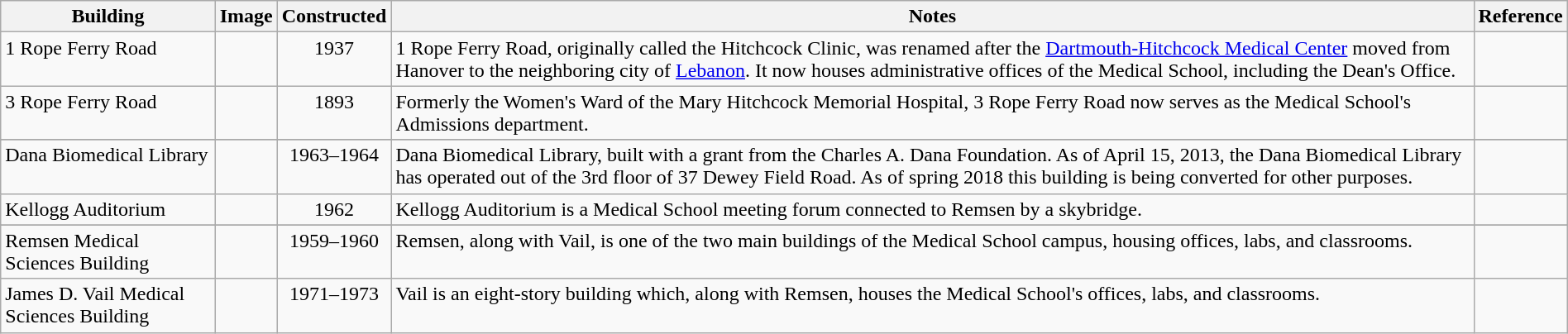<table class="wikitable sortable" style="width:100%">
<tr>
<th width="*">Building</th>
<th width="*" class="unsortable">Image</th>
<th width="*">Constructed</th>
<th width="*" class="unsortable">Notes</th>
<th width="*" class="unsortable">Reference</th>
</tr>
<tr valign="top">
<td>1 Rope Ferry Road</td>
<td align="center"></td>
<td align="center">1937</td>
<td>1 Rope Ferry Road, originally called the Hitchcock Clinic, was renamed after the <a href='#'>Dartmouth-Hitchcock Medical Center</a> moved from Hanover to the neighboring city of <a href='#'>Lebanon</a>. It now houses administrative offices of the Medical School, including the Dean's Office.</td>
<td align="center"></td>
</tr>
<tr valign="top">
<td>3 Rope Ferry Road</td>
<td align="center"></td>
<td align="center">1893</td>
<td>Formerly the Women's Ward of the Mary Hitchcock Memorial Hospital, 3 Rope Ferry Road now serves as the Medical School's Admissions department.</td>
<td align="center"></td>
</tr>
<tr valign="top">
</tr>
<tr valign="top">
<td>Dana Biomedical Library</td>
<td align="center"></td>
<td align="center">1963–1964</td>
<td>Dana Biomedical Library, built with a grant from the Charles A. Dana Foundation. As of April 15, 2013, the Dana Biomedical Library has operated out of the 3rd floor of 37 Dewey Field Road. As of spring 2018 this building is being converted for other purposes.</td>
<td align="center"></td>
</tr>
<tr valign="top">
<td>Kellogg Auditorium</td>
<td align="center"></td>
<td align="center">1962</td>
<td>Kellogg Auditorium is a Medical School meeting forum connected to Remsen by a skybridge.</td>
<td align="center"></td>
</tr>
<tr valign="top">
</tr>
<tr valign="top">
<td>Remsen Medical Sciences Building</td>
<td align="center"></td>
<td align="center">1959–1960</td>
<td>Remsen, along with Vail, is one of the two main buildings of the Medical School campus, housing offices, labs, and classrooms.</td>
<td align="center"></td>
</tr>
<tr valign="top">
<td>James D. Vail Medical Sciences Building</td>
<td align="center"></td>
<td align="center">1971–1973</td>
<td>Vail is an eight-story building which, along with Remsen, houses the Medical School's offices, labs, and classrooms.</td>
<td align="center"></td>
</tr>
</table>
